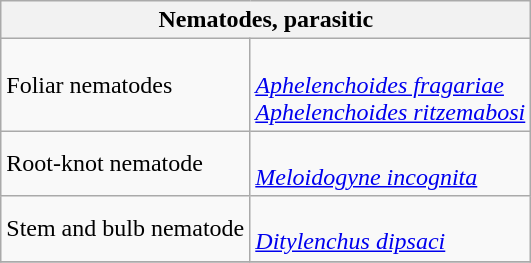<table class="wikitable" style="clear">
<tr>
<th colspan=2><strong>Nematodes, parasitic</strong><br></th>
</tr>
<tr>
<td>Foliar nematodes</td>
<td><br><em><a href='#'>Aphelenchoides fragariae</a></em><br>
<em><a href='#'>Aphelenchoides ritzemabosi</a></em></td>
</tr>
<tr>
<td>Root-knot nematode</td>
<td><br><em><a href='#'>Meloidogyne incognita</a></em></td>
</tr>
<tr>
<td>Stem and bulb nematode</td>
<td><br><em><a href='#'>Ditylenchus dipsaci</a></em></td>
</tr>
<tr>
</tr>
</table>
